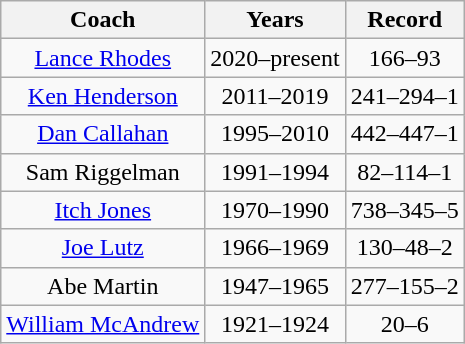<table class=wikitable style="text-align:center;">
<tr>
<th>Coach</th>
<th>Years</th>
<th>Record</th>
</tr>
<tr>
<td><a href='#'>Lance Rhodes</a></td>
<td>2020–present</td>
<td>166–93</td>
</tr>
<tr>
<td><a href='#'>Ken Henderson</a></td>
<td>2011–2019</td>
<td>241–294–1</td>
</tr>
<tr>
<td><a href='#'>Dan Callahan</a></td>
<td>1995–2010</td>
<td>442–447–1</td>
</tr>
<tr>
<td>Sam Riggelman</td>
<td>1991–1994</td>
<td>82–114–1</td>
</tr>
<tr>
<td><a href='#'>Itch Jones</a></td>
<td>1970–1990</td>
<td>738–345–5</td>
</tr>
<tr>
<td><a href='#'>Joe Lutz</a></td>
<td>1966–1969</td>
<td>130–48–2</td>
</tr>
<tr>
<td>Abe Martin</td>
<td>1947–1965</td>
<td>277–155–2</td>
</tr>
<tr>
<td><a href='#'>William McAndrew</a></td>
<td>1921–1924</td>
<td>20–6</td>
</tr>
</table>
